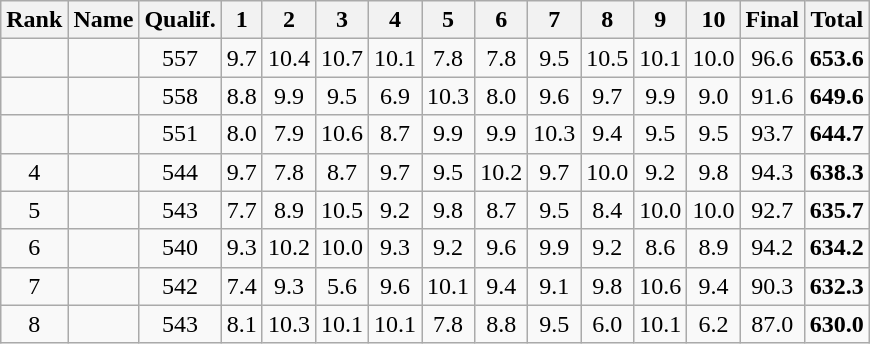<table class="wikitable sortable" style="text-align:center;">
<tr>
<th>Rank</th>
<th>Name</th>
<th>Qualif.</th>
<th>1</th>
<th>2</th>
<th>3</th>
<th>4</th>
<th>5</th>
<th>6</th>
<th>7</th>
<th>8</th>
<th>9</th>
<th>10</th>
<th>Final</th>
<th>Total</th>
</tr>
<tr>
<td></td>
<td align=left></td>
<td>557</td>
<td>9.7</td>
<td>10.4</td>
<td>10.7</td>
<td>10.1</td>
<td>7.8</td>
<td>7.8</td>
<td>9.5</td>
<td>10.5</td>
<td>10.1</td>
<td>10.0</td>
<td>96.6</td>
<td><strong>653.6</strong></td>
</tr>
<tr>
<td></td>
<td align=left></td>
<td>558</td>
<td>8.8</td>
<td>9.9</td>
<td>9.5</td>
<td>6.9</td>
<td>10.3</td>
<td>8.0</td>
<td>9.6</td>
<td>9.7</td>
<td>9.9</td>
<td>9.0</td>
<td>91.6</td>
<td><strong>649.6</strong></td>
</tr>
<tr>
<td></td>
<td align=left></td>
<td>551</td>
<td>8.0</td>
<td>7.9</td>
<td>10.6</td>
<td>8.7</td>
<td>9.9</td>
<td>9.9</td>
<td>10.3</td>
<td>9.4</td>
<td>9.5</td>
<td>9.5</td>
<td>93.7</td>
<td><strong>644.7</strong></td>
</tr>
<tr>
<td>4</td>
<td align=left></td>
<td>544</td>
<td>9.7</td>
<td>7.8</td>
<td>8.7</td>
<td>9.7</td>
<td>9.5</td>
<td>10.2</td>
<td>9.7</td>
<td>10.0</td>
<td>9.2</td>
<td>9.8</td>
<td>94.3</td>
<td><strong>638.3</strong></td>
</tr>
<tr>
<td>5</td>
<td align=left></td>
<td>543</td>
<td>7.7</td>
<td>8.9</td>
<td>10.5</td>
<td>9.2</td>
<td>9.8</td>
<td>8.7</td>
<td>9.5</td>
<td>8.4</td>
<td>10.0</td>
<td>10.0</td>
<td>92.7</td>
<td><strong>635.7</strong></td>
</tr>
<tr>
<td>6</td>
<td align=left></td>
<td>540</td>
<td>9.3</td>
<td>10.2</td>
<td>10.0</td>
<td>9.3</td>
<td>9.2</td>
<td>9.6</td>
<td>9.9</td>
<td>9.2</td>
<td>8.6</td>
<td>8.9</td>
<td>94.2</td>
<td><strong>634.2</strong></td>
</tr>
<tr>
<td>7</td>
<td align=left></td>
<td>542</td>
<td>7.4</td>
<td>9.3</td>
<td>5.6</td>
<td>9.6</td>
<td>10.1</td>
<td>9.4</td>
<td>9.1</td>
<td>9.8</td>
<td>10.6</td>
<td>9.4</td>
<td>90.3</td>
<td><strong>632.3</strong></td>
</tr>
<tr>
<td>8</td>
<td align=left></td>
<td>543</td>
<td>8.1</td>
<td>10.3</td>
<td>10.1</td>
<td>10.1</td>
<td>7.8</td>
<td>8.8</td>
<td>9.5</td>
<td>6.0</td>
<td>10.1</td>
<td>6.2</td>
<td>87.0</td>
<td><strong>630.0</strong></td>
</tr>
</table>
